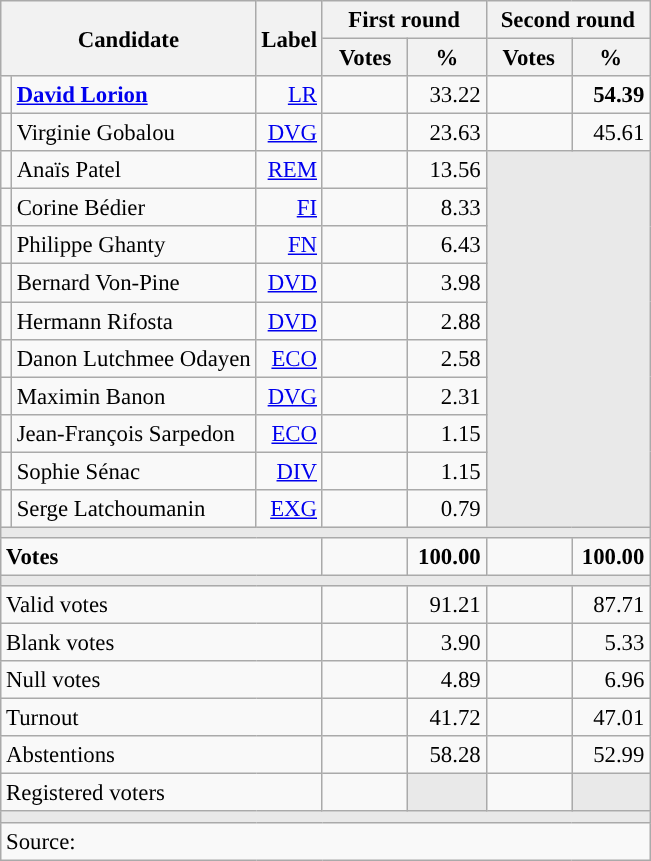<table class="wikitable" style="text-align:right;font-size:95%;">
<tr>
<th colspan="2" rowspan="2">Candidate</th>
<th rowspan="2">Label</th>
<th colspan="2">First round</th>
<th colspan="2">Second round</th>
</tr>
<tr>
<th style="width:50px;">Votes</th>
<th style="width:45px;">%</th>
<th style="width:50px;">Votes</th>
<th style="width:45px;">%</th>
</tr>
<tr>
<td style="color:inherit;background:"></td>
<td style="text-align:left;"><strong><a href='#'>David Lorion</a></strong></td>
<td><a href='#'>LR</a></td>
<td></td>
<td>33.22</td>
<td><strong></strong></td>
<td><strong>54.39</strong></td>
</tr>
<tr>
<td style="color:inherit;background:"></td>
<td style="text-align:left;">Virginie Gobalou</td>
<td><a href='#'>DVG</a></td>
<td></td>
<td>23.63</td>
<td></td>
<td>45.61</td>
</tr>
<tr>
<td style="color:inherit;background:"></td>
<td style="text-align:left;">Anaïs Patel</td>
<td><a href='#'>REM</a></td>
<td></td>
<td>13.56</td>
<td colspan="2" rowspan="10" style="background:#E9E9E9;"></td>
</tr>
<tr>
<td style="color:inherit;background:"></td>
<td style="text-align:left;">Corine Bédier</td>
<td><a href='#'>FI</a></td>
<td></td>
<td>8.33</td>
</tr>
<tr>
<td style="color:inherit;background:"></td>
<td style="text-align:left;">Philippe Ghanty</td>
<td><a href='#'>FN</a></td>
<td></td>
<td>6.43</td>
</tr>
<tr>
<td style="color:inherit;background:"></td>
<td style="text-align:left;">Bernard Von-Pine</td>
<td><a href='#'>DVD</a></td>
<td></td>
<td>3.98</td>
</tr>
<tr>
<td style="color:inherit;background:"></td>
<td style="text-align:left;">Hermann Rifosta</td>
<td><a href='#'>DVD</a></td>
<td></td>
<td>2.88</td>
</tr>
<tr>
<td style="color:inherit;background:"></td>
<td style="text-align:left;">Danon Lutchmee Odayen</td>
<td><a href='#'>ECO</a></td>
<td></td>
<td>2.58</td>
</tr>
<tr>
<td style="color:inherit;background:"></td>
<td style="text-align:left;">Maximin Banon</td>
<td><a href='#'>DVG</a></td>
<td></td>
<td>2.31</td>
</tr>
<tr>
<td style="color:inherit;background:"></td>
<td style="text-align:left;">Jean-François Sarpedon</td>
<td><a href='#'>ECO</a></td>
<td></td>
<td>1.15</td>
</tr>
<tr>
<td style="color:inherit;background:"></td>
<td style="text-align:left;">Sophie Sénac</td>
<td><a href='#'>DIV</a></td>
<td></td>
<td>1.15</td>
</tr>
<tr>
<td style="color:inherit;background:"></td>
<td style="text-align:left;">Serge Latchoumanin</td>
<td><a href='#'>EXG</a></td>
<td></td>
<td>0.79</td>
</tr>
<tr>
<td colspan="7" style="background:#E9E9E9;"></td>
</tr>
<tr style="font-weight:bold;">
<td colspan="3" style="text-align:left;">Votes</td>
<td></td>
<td>100.00</td>
<td></td>
<td>100.00</td>
</tr>
<tr>
<td colspan="7" style="background:#E9E9E9;"></td>
</tr>
<tr>
<td colspan="3" style="text-align:left;">Valid votes</td>
<td></td>
<td>91.21</td>
<td></td>
<td>87.71</td>
</tr>
<tr>
<td colspan="3" style="text-align:left;">Blank votes</td>
<td></td>
<td>3.90</td>
<td></td>
<td>5.33</td>
</tr>
<tr>
<td colspan="3" style="text-align:left;">Null votes</td>
<td></td>
<td>4.89</td>
<td></td>
<td>6.96</td>
</tr>
<tr>
<td colspan="3" style="text-align:left;">Turnout</td>
<td></td>
<td>41.72</td>
<td></td>
<td>47.01</td>
</tr>
<tr>
<td colspan="3" style="text-align:left;">Abstentions</td>
<td></td>
<td>58.28</td>
<td></td>
<td>52.99</td>
</tr>
<tr>
<td colspan="3" style="text-align:left;">Registered voters</td>
<td></td>
<td style="background:#E9E9E9;"></td>
<td></td>
<td style="background:#E9E9E9;"></td>
</tr>
<tr>
<td colspan="7" style="background:#E9E9E9;"></td>
</tr>
<tr>
<td colspan="7" style="text-align:left;">Source: </td>
</tr>
</table>
